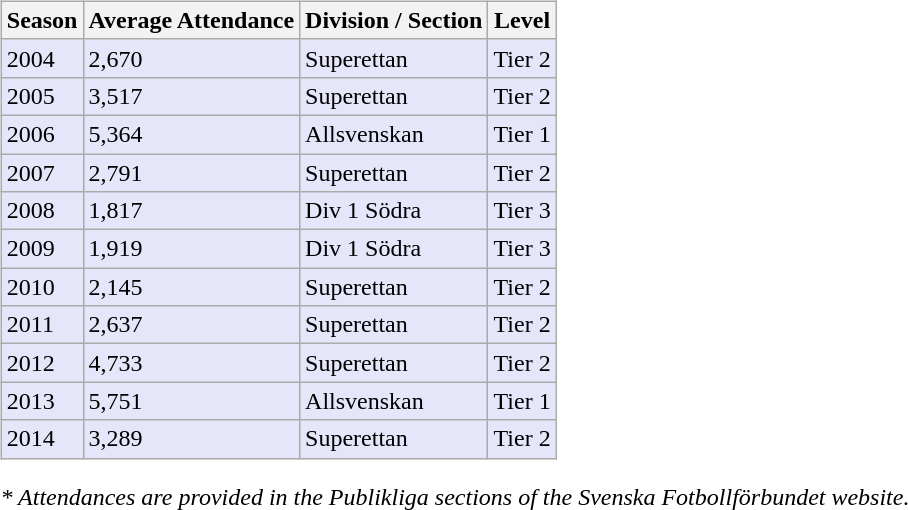<table>
<tr>
<td valign="top" width=0%><br><table class="wikitable">
<tr style="background:#f0f6fa;">
<th><strong>Season</strong></th>
<th><strong>Average Attendance</strong></th>
<th><strong>Division / Section</strong></th>
<th><strong>Level</strong></th>
</tr>
<tr>
<td style="background:#E6E6FA;">2004</td>
<td style="background:#E6E6FA;">2,670</td>
<td style="background:#E6E6FA;">Superettan</td>
<td style="background:#E6E6FA;">Tier 2</td>
</tr>
<tr>
<td style="background:#E6E6FA;">2005</td>
<td style="background:#E6E6FA;">3,517</td>
<td style="background:#E6E6FA;">Superettan</td>
<td style="background:#E6E6FA;">Tier 2</td>
</tr>
<tr>
<td style="background:#E6E6FA;">2006</td>
<td style="background:#E6E6FA;">5,364</td>
<td style="background:#E6E6FA;">Allsvenskan</td>
<td style="background:#E6E6FA;">Tier 1</td>
</tr>
<tr>
<td style="background:#E6E6FA;">2007</td>
<td style="background:#E6E6FA;">2,791</td>
<td style="background:#E6E6FA;">Superettan</td>
<td style="background:#E6E6FA;">Tier 2</td>
</tr>
<tr>
<td style="background:#E6E6FA;">2008</td>
<td style="background:#E6E6FA;">1,817</td>
<td style="background:#E6E6FA;">Div 1 Södra</td>
<td style="background:#E6E6FA;">Tier 3</td>
</tr>
<tr>
<td style="background:#E6E6FA;">2009</td>
<td style="background:#E6E6FA;">1,919</td>
<td style="background:#E6E6FA;">Div 1 Södra</td>
<td style="background:#E6E6FA;">Tier 3</td>
</tr>
<tr>
<td style="background:#E6E6FA;">2010</td>
<td style="background:#E6E6FA;">2,145</td>
<td style="background:#E6E6FA;">Superettan</td>
<td style="background:#E6E6FA;">Tier 2</td>
</tr>
<tr>
<td style="background:#E6E6FA;">2011</td>
<td style="background:#E6E6FA;">2,637</td>
<td style="background:#E6E6FA;">Superettan</td>
<td style="background:#E6E6FA;">Tier 2</td>
</tr>
<tr>
<td style="background:#E6E6FA;">2012</td>
<td style="background:#E6E6FA;">4,733</td>
<td style="background:#E6E6FA;">Superettan</td>
<td style="background:#E6E6FA;">Tier 2</td>
</tr>
<tr>
<td style="background:#E6E6FA;">2013</td>
<td style="background:#E6E6FA;">5,751</td>
<td style="background:#E6E6FA;">Allsvenskan</td>
<td style="background:#E6E6FA;">Tier 1</td>
</tr>
<tr>
<td style="background:#E6E6FA;">2014</td>
<td style="background:#E6E6FA;">3,289</td>
<td style="background:#E6E6FA;">Superettan</td>
<td style="background:#E6E6FA;">Tier 2</td>
</tr>
</table>
<em>* Attendances are provided in the Publikliga sections of the Svenska Fotbollförbundet website.</em></td>
</tr>
</table>
